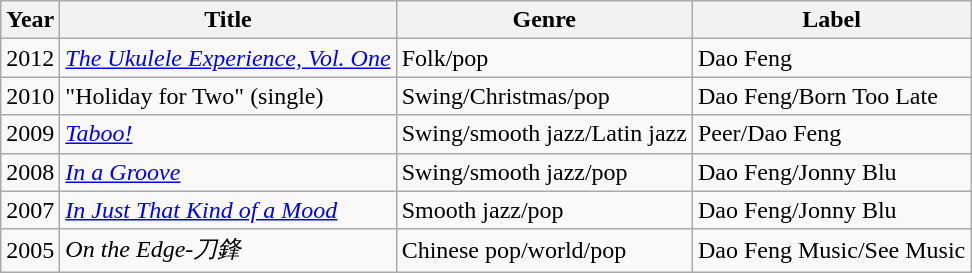<table class="wikitable">
<tr>
<th>Year</th>
<th>Title</th>
<th>Genre</th>
<th>Label</th>
</tr>
<tr>
<td>2012</td>
<td><em><a href='#'>The Ukulele Experience, Vol. One</a></em></td>
<td>Folk/pop</td>
<td>Dao Feng</td>
</tr>
<tr>
<td>2010</td>
<td>"Holiday for Two" (single)</td>
<td>Swing/Christmas/pop</td>
<td>Dao Feng/Born Too Late</td>
</tr>
<tr>
<td>2009</td>
<td><em><a href='#'>Taboo!</a></em></td>
<td>Swing/smooth jazz/Latin jazz</td>
<td>Peer/Dao Feng</td>
</tr>
<tr>
<td>2008</td>
<td><em><a href='#'>In a Groove</a></em></td>
<td>Swing/smooth jazz/pop</td>
<td>Dao Feng/Jonny Blu</td>
</tr>
<tr>
<td>2007</td>
<td><em><a href='#'>In Just That Kind of a Mood</a></em></td>
<td>Smooth jazz/pop</td>
<td>Dao Feng/Jonny Blu</td>
</tr>
<tr>
<td>2005</td>
<td><em>On the Edge-刀鋒</em></td>
<td>Chinese pop/world/pop</td>
<td>Dao Feng Music/See Music</td>
</tr>
</table>
